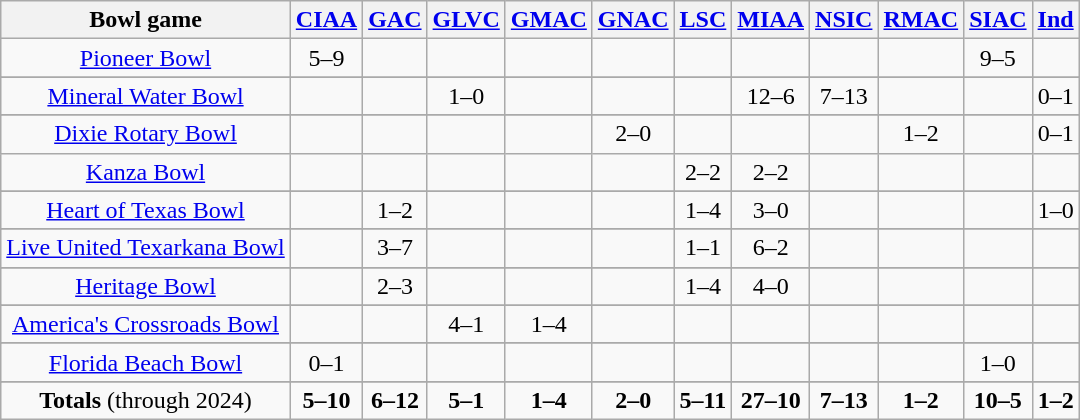<table class="wikitable sortable">
<tr>
<th>Bowl game</th>
<th><a href='#'>CIAA</a></th>
<th><a href='#'>GAC</a></th>
<th><a href='#'>GLVC</a></th>
<th><a href='#'>GMAC</a></th>
<th><a href='#'>GNAC</a></th>
<th><a href='#'>LSC</a></th>
<th><a href='#'>MIAA</a></th>
<th><a href='#'>NSIC</a></th>
<th><a href='#'>RMAC</a></th>
<th><a href='#'>SIAC</a></th>
<th><a href='#'>Ind</a></th>
</tr>
<tr align=center>
<td><a href='#'>Pioneer Bowl</a></td>
<td>5–9</td>
<td></td>
<td></td>
<td></td>
<td></td>
<td></td>
<td></td>
<td></td>
<td></td>
<td>9–5</td>
<td></td>
</tr>
<tr>
</tr>
<tr align=center>
<td><a href='#'>Mineral Water Bowl</a></td>
<td></td>
<td></td>
<td>1–0</td>
<td></td>
<td></td>
<td></td>
<td>12–6</td>
<td>7–13</td>
<td></td>
<td></td>
<td>0–1</td>
</tr>
<tr>
</tr>
<tr align=center>
<td><a href='#'>Dixie Rotary Bowl</a></td>
<td></td>
<td></td>
<td></td>
<td></td>
<td>2–0</td>
<td></td>
<td></td>
<td></td>
<td>1–2</td>
<td></td>
<td>0–1</td>
</tr>
<tr align=center>
<td><a href='#'>Kanza Bowl</a></td>
<td></td>
<td></td>
<td></td>
<td></td>
<td></td>
<td>2–2</td>
<td>2–2</td>
<td></td>
<td></td>
<td></td>
<td></td>
</tr>
<tr>
</tr>
<tr align=center>
<td><a href='#'>Heart of Texas Bowl</a></td>
<td></td>
<td>1–2</td>
<td></td>
<td></td>
<td></td>
<td>1–4</td>
<td>3–0</td>
<td></td>
<td></td>
<td></td>
<td>1–0</td>
</tr>
<tr>
</tr>
<tr align=center>
<td><a href='#'>Live United Texarkana Bowl</a></td>
<td></td>
<td>3–7</td>
<td></td>
<td></td>
<td></td>
<td>1–1</td>
<td>6–2</td>
<td></td>
<td></td>
<td></td>
<td></td>
</tr>
<tr>
</tr>
<tr align=center>
<td><a href='#'>Heritage Bowl</a></td>
<td></td>
<td>2–3</td>
<td></td>
<td></td>
<td></td>
<td>1–4</td>
<td>4–0</td>
<td></td>
<td></td>
<td></td>
<td></td>
</tr>
<tr>
</tr>
<tr align=center>
<td><a href='#'>America's Crossroads Bowl</a></td>
<td></td>
<td></td>
<td>4–1</td>
<td>1–4</td>
<td></td>
<td></td>
<td></td>
<td></td>
<td></td>
<td></td>
<td></td>
</tr>
<tr>
</tr>
<tr align=center>
<td><a href='#'>Florida Beach Bowl</a></td>
<td>0–1</td>
<td></td>
<td></td>
<td></td>
<td></td>
<td></td>
<td></td>
<td></td>
<td></td>
<td>1–0</td>
<td></td>
</tr>
<tr>
</tr>
<tr align=center>
<td><strong>Totals</strong> (through 2024)</td>
<td><strong>5–10</strong></td>
<td><strong>6–12</strong></td>
<td><strong>5–1</strong></td>
<td><strong>1–4</strong></td>
<td><strong>2–0</strong></td>
<td><strong>5–11</strong></td>
<td><strong>27–10</strong></td>
<td><strong>7–13</strong></td>
<td><strong>1–2</strong></td>
<td><strong>10–5</strong></td>
<td><strong>1–2</strong></td>
</tr>
</table>
